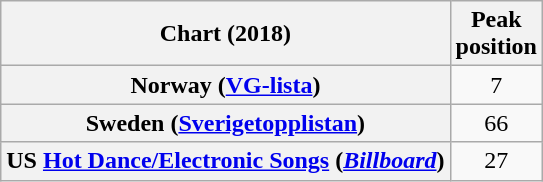<table class="wikitable sortable plainrowheaders" style="text-align:center;">
<tr>
<th scope="col">Chart (2018)</th>
<th scope="col">Peak<br>position</th>
</tr>
<tr>
<th scope="row">Norway (<a href='#'>VG-lista</a>)</th>
<td>7</td>
</tr>
<tr>
<th scope="row">Sweden (<a href='#'>Sverigetopplistan</a>)</th>
<td>66</td>
</tr>
<tr>
<th scope="row">US <a href='#'>Hot Dance/Electronic Songs</a> (<em><a href='#'>Billboard</a></em>)</th>
<td>27</td>
</tr>
</table>
